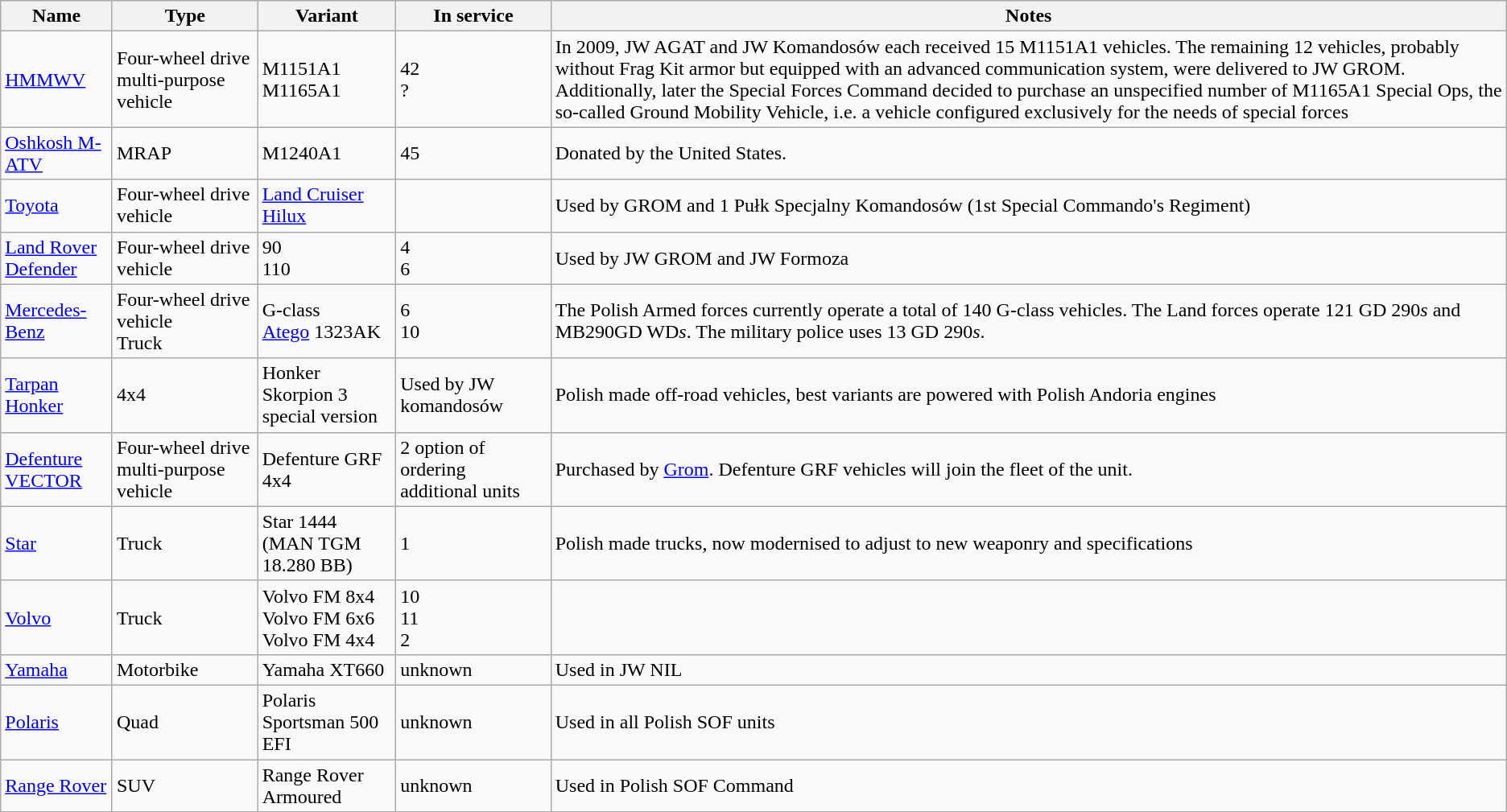<table class="wikitable">
<tr>
<th style="text-align: center;">Name</th>
<th style="text-align: center;">Type</th>
<th style="text-align: center;">Variant</th>
<th style="text-align: center;">In service</th>
<th style="text-align: center;">Notes</th>
</tr>
<tr>
<td><a href='#'>HMMWV</a></td>
<td>Four-wheel drive multi-purpose vehicle</td>
<td>M1151A1<br>M1165A1</td>
<td>42<br>?</td>
<td>In 2009, JW AGAT and JW Komandosów each received 15 M1151A1 vehicles. The remaining 12 vehicles, probably without Frag Kit armor but equipped with an advanced communication system, were delivered to JW GROM. Additionally, later the Special Forces Command decided to purchase an unspecified number of M1165A1 Special Ops, the so-called Ground Mobility Vehicle, i.e. a vehicle configured exclusively for the needs of special forces</td>
</tr>
<tr>
<td><a href='#'>Oshkosh M-ATV</a></td>
<td>MRAP</td>
<td>M1240A1</td>
<td>45</td>
<td>Donated by the United States.</td>
</tr>
<tr>
<td><a href='#'>Toyota</a></td>
<td>Four-wheel drive vehicle</td>
<td><a href='#'>Land Cruiser</a> <br> <a href='#'>Hilux</a></td>
<td></td>
<td>Used by GROM and 1 Pułk Specjalny Komandosów (1st Special Commando's Regiment)</td>
</tr>
<tr>
<td><a href='#'>Land Rover Defender</a></td>
<td>Four-wheel drive vehicle</td>
<td>90 <br> 110</td>
<td>4 <br> 6</td>
<td>Used by JW GROM and JW Formoza</td>
</tr>
<tr>
<td><a href='#'>Mercedes-Benz</a></td>
<td>Four-wheel drive vehicle <br>Truck</td>
<td>G-class <br><a href='#'>Atego</a> 1323AK</td>
<td>6 <br>10</td>
<td>The Polish Armed forces currently operate a total of 140 G-class vehicles. The Land forces operate 121 GD 290<em>s</em> and MB290GD WD<em>s</em>. The military police uses 13 GD 290<em>s</em>.</td>
</tr>
<tr>
<td><a href='#'>Tarpan Honker</a></td>
<td>4x4</td>
<td>Honker Skorpion 3 special version</td>
<td>Used by JW komandosów</td>
<td>Polish made off-road vehicles, best variants are powered with Polish Andoria engines</td>
</tr>
<tr>
<td><a href='#'>Defenture VECTOR</a></td>
<td>Four-wheel drive multi-purpose vehicle</td>
<td>Defenture GRF 4x4</td>
<td>2 option of ordering additional units</td>
<td>Purchased by <a href='#'>Grom</a>. Defenture GRF vehicles will join the fleet of the unit.</td>
</tr>
<tr>
<td><a href='#'>Star</a></td>
<td>Truck</td>
<td>Star 1444 (MAN TGM 18.280 BB)</td>
<td>1</td>
<td>Polish made trucks, now modernised to adjust to new weaponry and specifications</td>
</tr>
<tr>
<td><a href='#'>Volvo</a></td>
<td>Truck</td>
<td>Volvo FM 8x4 <br>Volvo FM 6x6 <br>Volvo FM 4x4</td>
<td>10 <br>11 <br>2</td>
<td></td>
</tr>
<tr>
<td><a href='#'>Yamaha</a></td>
<td>Motorbike</td>
<td>Yamaha XT660</td>
<td>unknown</td>
<td>Used in JW NIL</td>
</tr>
<tr>
<td><a href='#'>Polaris</a></td>
<td>Quad</td>
<td>Polaris Sportsman 500 EFI</td>
<td>unknown</td>
<td>Used in all Polish SOF units</td>
</tr>
<tr>
<td><a href='#'>Range Rover</a></td>
<td>SUV</td>
<td>Range Rover Armoured</td>
<td>unknown</td>
<td>Used in Polish SOF Command</td>
</tr>
</table>
